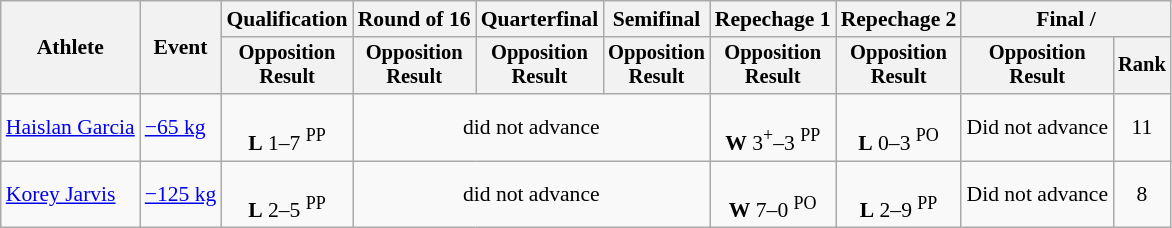<table class="wikitable" style="font-size:90%">
<tr>
<th rowspan=2>Athlete</th>
<th rowspan=2>Event</th>
<th>Qualification</th>
<th>Round of 16</th>
<th>Quarterfinal</th>
<th>Semifinal</th>
<th>Repechage 1</th>
<th>Repechage 2</th>
<th colspan=2>Final / </th>
</tr>
<tr style="font-size: 95%">
<th>Opposition<br>Result</th>
<th>Opposition<br>Result</th>
<th>Opposition<br>Result</th>
<th>Opposition<br>Result</th>
<th>Opposition<br>Result</th>
<th>Opposition<br>Result</th>
<th>Opposition<br>Result</th>
<th>Rank</th>
</tr>
<tr align=center>
<td align=left><a href='#'>Haislan Garcia</a></td>
<td align=left><a href='#'>−65 kg</a></td>
<td><br><strong>L</strong> 1–7 <sup>PP</sup></td>
<td colspan=3>did not advance</td>
<td><br><strong>W</strong> 3<sup>+</sup>–3 <sup>PP</sup></td>
<td><br><strong>L</strong> 0–3 <sup>PO</sup></td>
<td>Did not advance</td>
<td>11</td>
</tr>
<tr align=center>
<td align=left><a href='#'>Korey Jarvis</a></td>
<td align=left><a href='#'>−125 kg</a></td>
<td><br><strong>L</strong> 2–5 <sup>PP</sup></td>
<td colspan=3>did not advance</td>
<td><br><strong>W</strong> 7–0 <sup>PO</sup></td>
<td><br><strong>L</strong> 2–9 <sup>PP</sup></td>
<td>Did not advance</td>
<td>8</td>
</tr>
</table>
